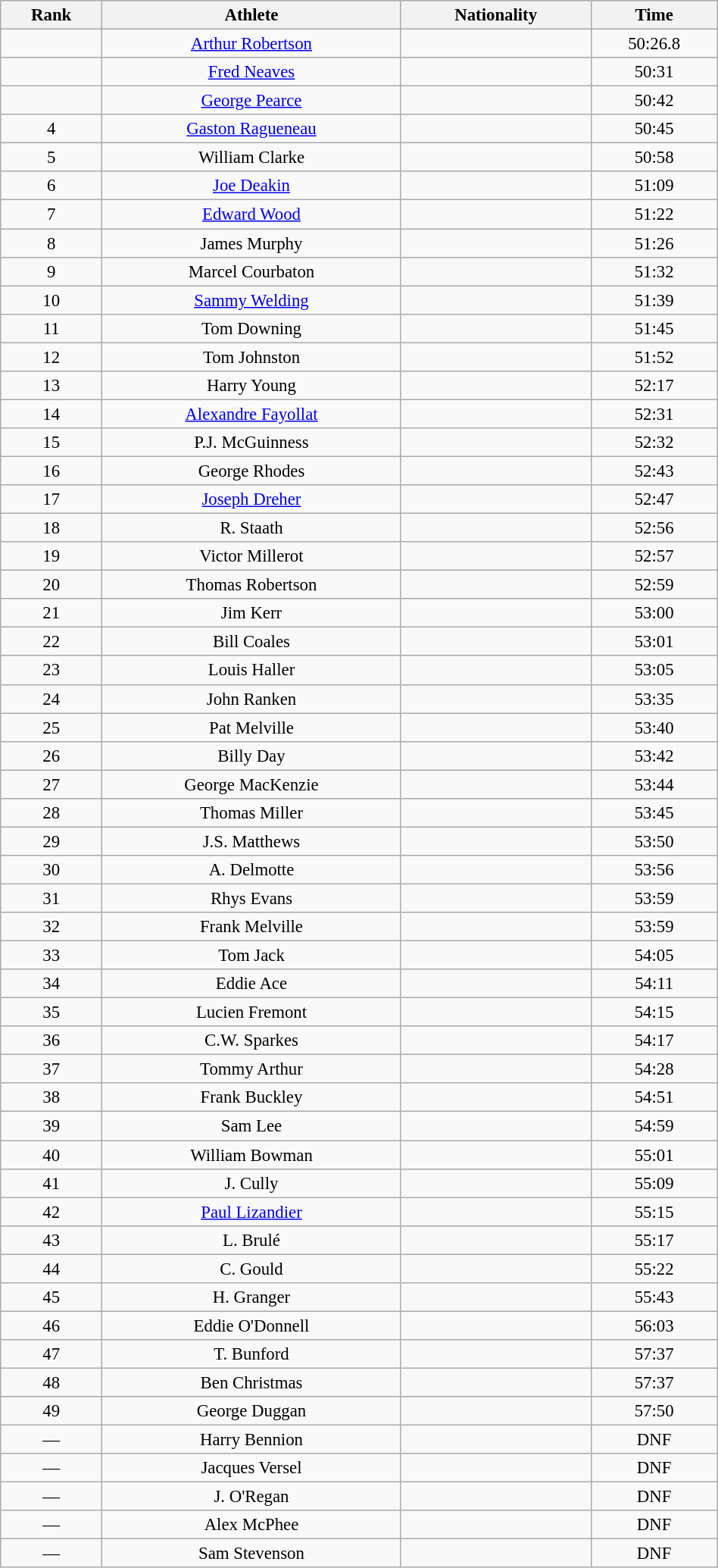<table class="wikitable sortable" style=" text-align:center; font-size:95%;" width="50%">
<tr>
<th>Rank</th>
<th>Athlete</th>
<th>Nationality</th>
<th>Time</th>
</tr>
<tr>
<td align=center></td>
<td><a href='#'>Arthur Robertson</a></td>
<td></td>
<td>50:26.8</td>
</tr>
<tr>
<td align=center></td>
<td><a href='#'>Fred Neaves</a></td>
<td></td>
<td>50:31</td>
</tr>
<tr>
<td align=center></td>
<td><a href='#'>George Pearce</a></td>
<td></td>
<td>50:42</td>
</tr>
<tr>
<td align=center>4</td>
<td><a href='#'>Gaston Ragueneau</a></td>
<td></td>
<td>50:45</td>
</tr>
<tr>
<td align=center>5</td>
<td>William Clarke</td>
<td></td>
<td>50:58</td>
</tr>
<tr>
<td align=center>6</td>
<td><a href='#'>Joe Deakin</a></td>
<td></td>
<td>51:09</td>
</tr>
<tr>
<td align=center>7</td>
<td><a href='#'>Edward Wood</a></td>
<td></td>
<td>51:22</td>
</tr>
<tr>
<td align=center>8</td>
<td>James Murphy</td>
<td></td>
<td>51:26</td>
</tr>
<tr>
<td align=center>9</td>
<td>Marcel Courbaton</td>
<td></td>
<td>51:32</td>
</tr>
<tr>
<td align=center>10</td>
<td><a href='#'>Sammy Welding</a></td>
<td></td>
<td>51:39</td>
</tr>
<tr>
<td align=center>11</td>
<td>Tom Downing</td>
<td></td>
<td>51:45</td>
</tr>
<tr>
<td align=center>12</td>
<td>Tom Johnston</td>
<td></td>
<td>51:52</td>
</tr>
<tr>
<td align=center>13</td>
<td>Harry Young</td>
<td></td>
<td>52:17</td>
</tr>
<tr>
<td align=center>14</td>
<td><a href='#'>Alexandre Fayollat</a></td>
<td></td>
<td>52:31</td>
</tr>
<tr>
<td align=center>15</td>
<td>P.J. McGuinness</td>
<td></td>
<td>52:32</td>
</tr>
<tr>
<td align=center>16</td>
<td>George Rhodes</td>
<td></td>
<td>52:43</td>
</tr>
<tr>
<td align=center>17</td>
<td><a href='#'>Joseph Dreher</a></td>
<td></td>
<td>52:47</td>
</tr>
<tr>
<td align=center>18</td>
<td>R. Staath</td>
<td></td>
<td>52:56</td>
</tr>
<tr>
<td align=center>19</td>
<td>Victor Millerot</td>
<td></td>
<td>52:57</td>
</tr>
<tr>
<td align=center>20</td>
<td>Thomas Robertson</td>
<td></td>
<td>52:59</td>
</tr>
<tr>
<td align=center>21</td>
<td>Jim Kerr</td>
<td></td>
<td>53:00</td>
</tr>
<tr>
<td align=center>22</td>
<td>Bill Coales</td>
<td></td>
<td>53:01</td>
</tr>
<tr>
<td align=center>23</td>
<td>Louis Haller</td>
<td></td>
<td>53:05</td>
</tr>
<tr>
<td align=center>24</td>
<td>John Ranken</td>
<td></td>
<td>53:35</td>
</tr>
<tr>
<td align=center>25</td>
<td>Pat Melville</td>
<td></td>
<td>53:40</td>
</tr>
<tr>
<td align=center>26</td>
<td>Billy Day</td>
<td></td>
<td>53:42</td>
</tr>
<tr>
<td align=center>27</td>
<td>George MacKenzie</td>
<td></td>
<td>53:44</td>
</tr>
<tr>
<td align=center>28</td>
<td>Thomas Miller</td>
<td></td>
<td>53:45</td>
</tr>
<tr>
<td align=center>29</td>
<td>J.S. Matthews</td>
<td></td>
<td>53:50</td>
</tr>
<tr>
<td align=center>30</td>
<td>A. Delmotte</td>
<td></td>
<td>53:56</td>
</tr>
<tr>
<td align=center>31</td>
<td>Rhys Evans</td>
<td></td>
<td>53:59</td>
</tr>
<tr>
<td align=center>32</td>
<td>Frank Melville</td>
<td></td>
<td>53:59</td>
</tr>
<tr>
<td align=center>33</td>
<td>Tom Jack</td>
<td></td>
<td>54:05</td>
</tr>
<tr>
<td align=center>34</td>
<td>Eddie Ace</td>
<td></td>
<td>54:11</td>
</tr>
<tr>
<td align=center>35</td>
<td>Lucien Fremont</td>
<td></td>
<td>54:15</td>
</tr>
<tr>
<td align=center>36</td>
<td>C.W. Sparkes</td>
<td></td>
<td>54:17</td>
</tr>
<tr>
<td align=center>37</td>
<td>Tommy Arthur</td>
<td></td>
<td>54:28</td>
</tr>
<tr>
<td align=center>38</td>
<td>Frank Buckley</td>
<td></td>
<td>54:51</td>
</tr>
<tr>
<td align=center>39</td>
<td>Sam Lee</td>
<td></td>
<td>54:59</td>
</tr>
<tr>
<td align=center>40</td>
<td>William Bowman</td>
<td></td>
<td>55:01</td>
</tr>
<tr>
<td align=center>41</td>
<td>J. Cully</td>
<td></td>
<td>55:09</td>
</tr>
<tr>
<td align=center>42</td>
<td><a href='#'>Paul Lizandier</a></td>
<td></td>
<td>55:15</td>
</tr>
<tr>
<td align=center>43</td>
<td>L. Brulé</td>
<td></td>
<td>55:17</td>
</tr>
<tr>
<td align=center>44</td>
<td>C. Gould</td>
<td></td>
<td>55:22</td>
</tr>
<tr>
<td align=center>45</td>
<td>H. Granger</td>
<td></td>
<td>55:43</td>
</tr>
<tr>
<td align=center>46</td>
<td>Eddie O'Donnell</td>
<td></td>
<td>56:03</td>
</tr>
<tr>
<td align=center>47</td>
<td>T. Bunford</td>
<td></td>
<td>57:37</td>
</tr>
<tr>
<td align=center>48</td>
<td>Ben Christmas</td>
<td></td>
<td>57:37</td>
</tr>
<tr>
<td align=center>49</td>
<td>George Duggan</td>
<td></td>
<td>57:50</td>
</tr>
<tr>
<td align=center>—</td>
<td>Harry Bennion</td>
<td></td>
<td>DNF</td>
</tr>
<tr>
<td align=center>—</td>
<td>Jacques Versel</td>
<td></td>
<td>DNF</td>
</tr>
<tr>
<td align=center>—</td>
<td>J. O'Regan</td>
<td></td>
<td>DNF</td>
</tr>
<tr>
<td align=center>—</td>
<td>Alex McPhee</td>
<td></td>
<td>DNF</td>
</tr>
<tr>
<td align=center>—</td>
<td>Sam Stevenson</td>
<td></td>
<td>DNF</td>
</tr>
</table>
